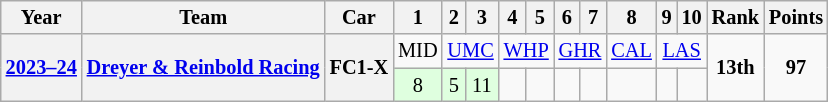<table class="wikitable" style="text-align:center; font-size:85%;">
<tr valign="top">
<th>Year</th>
<th>Team</th>
<th>Car</th>
<th>1</th>
<th>2</th>
<th>3</th>
<th>4</th>
<th>5</th>
<th>6</th>
<th>7</th>
<th>8</th>
<th>9</th>
<th>10</th>
<th>Rank</th>
<th>Points</th>
</tr>
<tr>
<th rowspan=2 nowrap><a href='#'>2023–24</a></th>
<th rowspan=2 nowrap><a href='#'>Dreyer & Reinbold Racing</a></th>
<th rowspan=2>FC1-X</th>
<td MidAmerica Outdoors>MID</td>
<td colspan=2><a href='#'>UMC</a></td>
<td colspan=2><a href='#'>WHP</a></td>
<td colspan=2><a href='#'>GHR</a></td>
<td><a href='#'>CAL</a></td>
<td colspan=2><a href='#'>LAS</a></td>
<td rowspan=2><strong>13th</strong></td>
<td rowspan=2><strong>97</strong></td>
</tr>
<tr>
<td style="background:#DFFFDF;">8</td>
<td style="background:#DFFFDF;">5</td>
<td style="background:#DFFFDF;">11</td>
<td></td>
<td></td>
<td></td>
<td></td>
<td></td>
<td></td>
<td></td>
</tr>
</table>
